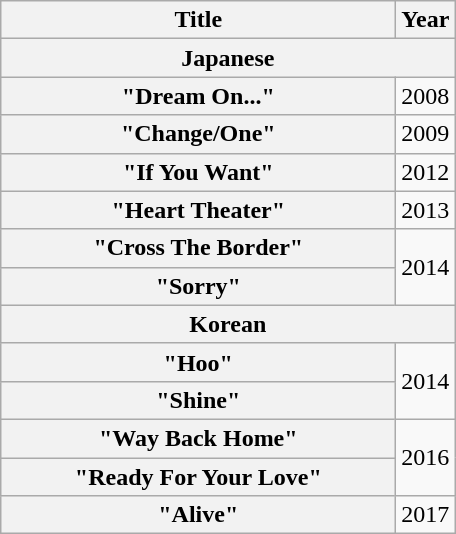<table class="wikitable plainrowheaders">
<tr>
<th scope="col" style="width:16em;">Title</th>
<th scope="col">Year</th>
</tr>
<tr>
<th colspan="3">Japanese</th>
</tr>
<tr>
<th scope="row">"Dream On..."</th>
<td>2008</td>
</tr>
<tr>
<th scope="row">"Change/One"</th>
<td>2009</td>
</tr>
<tr>
<th scope="row">"If You Want"</th>
<td>2012</td>
</tr>
<tr>
<th scope="row">"Heart Theater"</th>
<td>2013</td>
</tr>
<tr>
<th scope="row">"Cross The Border"</th>
<td rowspan="2">2014</td>
</tr>
<tr>
<th scope="row">"Sorry"</th>
</tr>
<tr>
<th colspan="3">Korean</th>
</tr>
<tr>
<th scope="row">"Hoo"</th>
<td rowspan="2">2014</td>
</tr>
<tr>
<th scope="row">"Shine"</th>
</tr>
<tr>
<th scope="row">"Way Back Home"</th>
<td rowspan="2">2016</td>
</tr>
<tr>
<th scope="row">"Ready For Your Love"</th>
</tr>
<tr>
<th scope="row">"Alive"</th>
<td>2017</td>
</tr>
</table>
